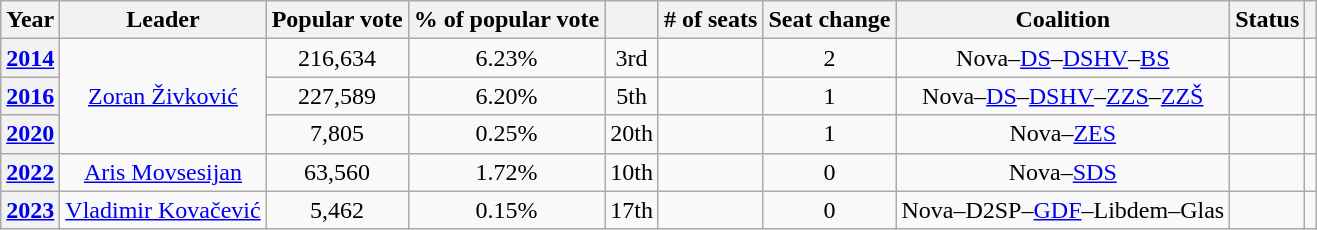<table class="wikitable" style="text-align:center">
<tr>
<th>Year</th>
<th>Leader</th>
<th>Popular vote</th>
<th>% of popular vote</th>
<th></th>
<th># of seats</th>
<th>Seat change</th>
<th>Coalition</th>
<th>Status</th>
<th></th>
</tr>
<tr>
<th><a href='#'>2014</a></th>
<td rowspan="3"><a href='#'>Zoran Živković</a></td>
<td>216,634</td>
<td>6.23%</td>
<td> 3rd</td>
<td></td>
<td> 2</td>
<td>Nova–<a href='#'>DS</a>–<a href='#'>DSHV</a>–<a href='#'>BS</a></td>
<td></td>
<td></td>
</tr>
<tr>
<th><a href='#'>2016</a></th>
<td>227,589</td>
<td>6.20%</td>
<td> 5th</td>
<td></td>
<td> 1</td>
<td>Nova–<a href='#'>DS</a>–<a href='#'>DSHV</a>–<a href='#'>ZZS</a>–<a href='#'>ZZŠ</a></td>
<td></td>
<td></td>
</tr>
<tr>
<th><a href='#'>2020</a></th>
<td>7,805</td>
<td>0.25%</td>
<td> 20th</td>
<td></td>
<td> 1</td>
<td>Nova–<a href='#'>ZES</a></td>
<td></td>
<td></td>
</tr>
<tr>
<th><a href='#'>2022</a></th>
<td><a href='#'>Aris Movsesijan</a></td>
<td>63,560</td>
<td>1.72%</td>
<td> 10th</td>
<td></td>
<td> 0</td>
<td>Nova–<a href='#'>SDS</a></td>
<td></td>
<td></td>
</tr>
<tr>
<th><a href='#'>2023</a></th>
<td><a href='#'>Vladimir Kovačević</a></td>
<td>5,462</td>
<td>0.15%</td>
<td> 17th</td>
<td></td>
<td> 0</td>
<td>Nova–D2SP–<a href='#'>GDF</a>–Libdem–Glas</td>
<td></td>
<td></td>
</tr>
</table>
